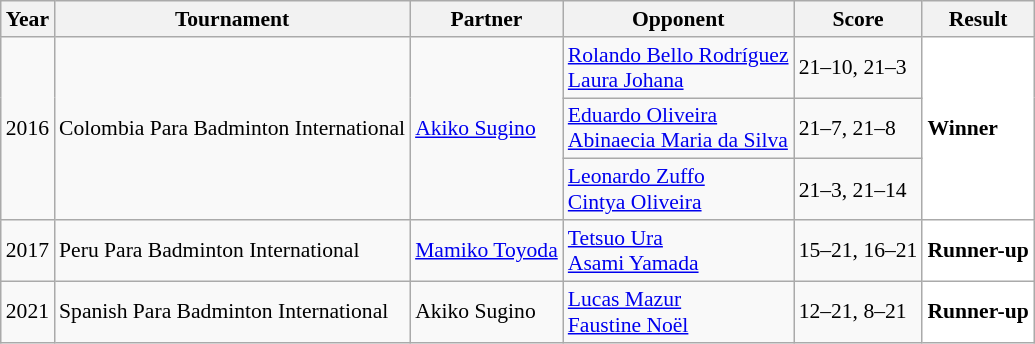<table class="sortable wikitable" style="font-size: 90%;">
<tr>
<th>Year</th>
<th>Tournament</th>
<th>Partner</th>
<th>Opponent</th>
<th>Score</th>
<th>Result</th>
</tr>
<tr>
<td rowspan="3" align="center">2016</td>
<td rowspan="3" align="left">Colombia Para Badminton International</td>
<td rowspan="3"> <a href='#'>Akiko Sugino</a></td>
<td align="left"> <a href='#'>Rolando Bello Rodríguez</a><br> <a href='#'>Laura Johana</a></td>
<td align="left">21–10, 21–3</td>
<td rowspan="3" style="text-align:left; background:white"> <strong>Winner</strong></td>
</tr>
<tr>
<td align="left"> <a href='#'>Eduardo Oliveira</a><br> <a href='#'>Abinaecia Maria da Silva</a></td>
<td align="left">21–7, 21–8</td>
</tr>
<tr>
<td align="left"> <a href='#'>Leonardo Zuffo</a><br> <a href='#'>Cintya Oliveira</a></td>
<td align="left">21–3, 21–14</td>
</tr>
<tr>
<td align="center">2017</td>
<td align="left">Peru Para Badminton International</td>
<td> <a href='#'>Mamiko Toyoda</a></td>
<td align="left"> <a href='#'>Tetsuo Ura</a><br> <a href='#'>Asami Yamada</a></td>
<td align="left">15–21, 16–21</td>
<td style="text-align:left; background:white"> <strong>Runner-up</strong></td>
</tr>
<tr>
<td align="center">2021</td>
<td align="left">Spanish Para Badminton International</td>
<td> Akiko Sugino</td>
<td align="left"> <a href='#'>Lucas Mazur</a><br> <a href='#'>Faustine Noël</a></td>
<td align="left">12–21, 8–21</td>
<td style="text-align:left; background:white"> <strong>Runner-up</strong></td>
</tr>
</table>
